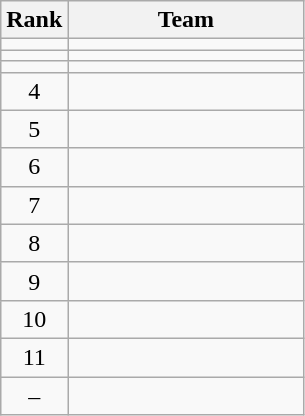<table class="wikitable">
<tr>
<th>Rank</th>
<th width=150>Team</th>
</tr>
<tr>
<td align=center></td>
<td></td>
</tr>
<tr>
<td align=center></td>
<td></td>
</tr>
<tr>
<td align=center></td>
<td></td>
</tr>
<tr>
<td align=center>4</td>
<td></td>
</tr>
<tr>
<td align=center>5</td>
<td></td>
</tr>
<tr>
<td align=center>6</td>
<td></td>
</tr>
<tr>
<td align=center>7</td>
<td></td>
</tr>
<tr>
<td align=center>8</td>
<td></td>
</tr>
<tr>
<td align=center>9</td>
<td></td>
</tr>
<tr>
<td align=center>10</td>
<td></td>
</tr>
<tr>
<td align=center>11</td>
<td></td>
</tr>
<tr>
<td align=center>–</td>
<td></td>
</tr>
</table>
